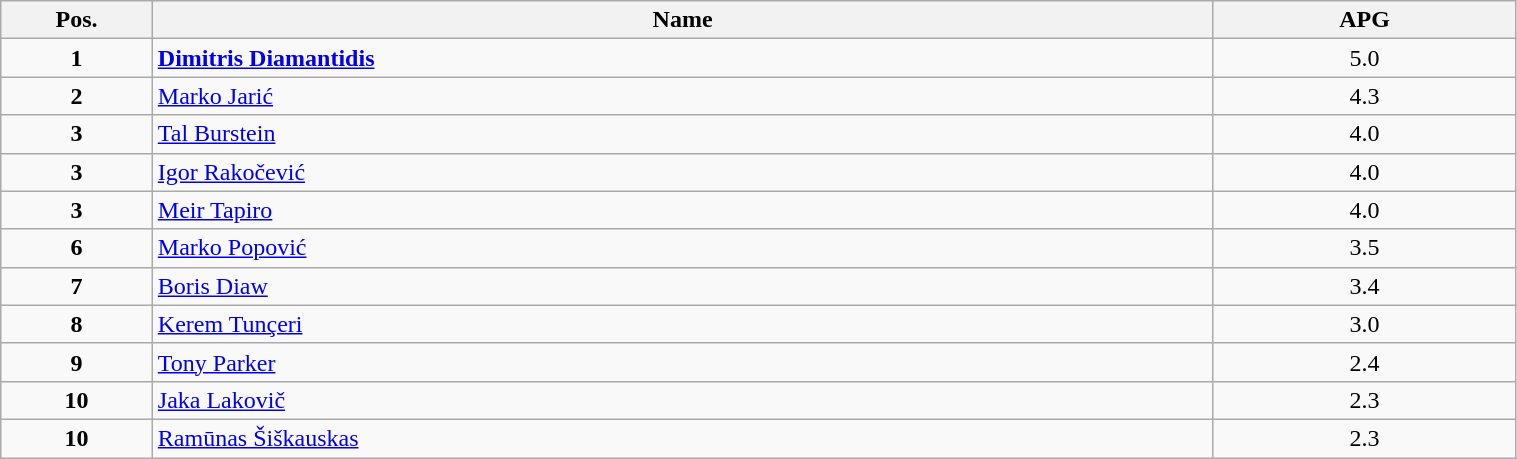<table class=wikitable width="80%">
<tr>
<th width="10%">Pos.</th>
<th width="70%">Name</th>
<th width="20%">APG</th>
</tr>
<tr>
<td align=center><strong>1</strong></td>
<td> <strong><a href='#'>Dimitris Diamantidis</a></strong></td>
<td align=center>5.0</td>
</tr>
<tr>
<td align=center><strong>2</strong></td>
<td> <a href='#'>Marko Jarić</a></td>
<td align=center>4.3</td>
</tr>
<tr>
<td align=center><strong>3</strong></td>
<td> <a href='#'>Tal Burstein</a></td>
<td align=center>4.0</td>
</tr>
<tr>
<td align=center><strong>3</strong></td>
<td> <a href='#'>Igor Rakočević</a></td>
<td align=center>4.0</td>
</tr>
<tr>
<td align=center><strong>3</strong></td>
<td> <a href='#'>Meir Tapiro</a></td>
<td align=center>4.0</td>
</tr>
<tr>
<td align=center><strong>6</strong></td>
<td> <a href='#'>Marko Popović</a></td>
<td align=center>3.5</td>
</tr>
<tr>
<td align=center><strong>7</strong></td>
<td> <a href='#'>Boris Diaw</a></td>
<td align=center>3.4</td>
</tr>
<tr>
<td align=center><strong>8</strong></td>
<td> <a href='#'>Kerem Tunçeri</a></td>
<td align=center>3.0</td>
</tr>
<tr>
<td align=center><strong>9</strong></td>
<td> <a href='#'>Tony Parker</a></td>
<td align=center>2.4</td>
</tr>
<tr>
<td align=center><strong>10</strong></td>
<td> <a href='#'>Jaka Lakovič</a></td>
<td align=center>2.3</td>
</tr>
<tr>
<td align=center><strong>10</strong></td>
<td> <a href='#'>Ramūnas Šiškauskas</a></td>
<td align=center>2.3</td>
</tr>
</table>
